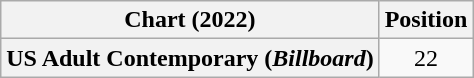<table class="wikitable plainrowheaders" style="text-align:center">
<tr>
<th>Chart (2022)</th>
<th>Position</th>
</tr>
<tr>
<th scope="row">US Adult Contemporary (<em>Billboard</em>)</th>
<td>22</td>
</tr>
</table>
